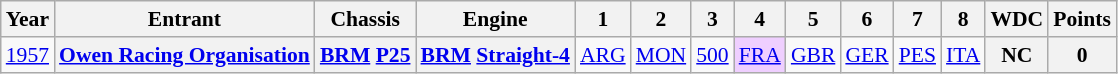<table class="wikitable" style="text-align:center; font-size:90%">
<tr>
<th>Year</th>
<th>Entrant</th>
<th>Chassis</th>
<th>Engine</th>
<th>1</th>
<th>2</th>
<th>3</th>
<th>4</th>
<th>5</th>
<th>6</th>
<th>7</th>
<th>8</th>
<th>WDC</th>
<th>Points</th>
</tr>
<tr>
<td><a href='#'>1957</a></td>
<th><a href='#'>Owen Racing Organisation</a></th>
<th><a href='#'>BRM</a> <a href='#'>P25</a></th>
<th><a href='#'>BRM</a> <a href='#'>Straight-4</a></th>
<td><a href='#'>ARG</a></td>
<td><a href='#'>MON</a></td>
<td><a href='#'>500</a></td>
<td style="background:#EFCFFF;"><a href='#'>FRA</a><br></td>
<td><a href='#'>GBR</a></td>
<td><a href='#'>GER</a></td>
<td><a href='#'>PES</a></td>
<td><a href='#'>ITA</a></td>
<th>NC</th>
<th>0</th>
</tr>
</table>
